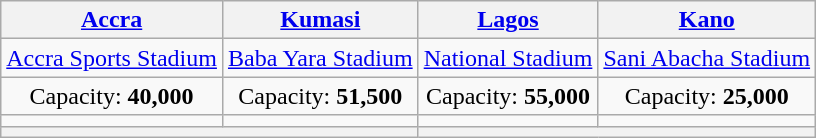<table class=wikitable style="text-align:center">
<tr>
<th> <a href='#'>Accra</a></th>
<th> <a href='#'>Kumasi</a></th>
<th> <a href='#'>Lagos</a></th>
<th> <a href='#'>Kano</a></th>
</tr>
<tr>
<td><a href='#'>Accra Sports Stadium</a></td>
<td><a href='#'>Baba Yara Stadium</a></td>
<td><a href='#'>National Stadium</a></td>
<td><a href='#'>Sani Abacha Stadium</a></td>
</tr>
<tr>
<td>Capacity: <strong>40,000</strong></td>
<td>Capacity: <strong>51,500</strong></td>
<td>Capacity: <strong>55,000</strong></td>
<td>Capacity: <strong>25,000</strong></td>
</tr>
<tr>
<td></td>
<td></td>
<td></td>
<td></td>
</tr>
<tr>
<th colspan="2"></th>
<th colspan="2"></th>
</tr>
</table>
